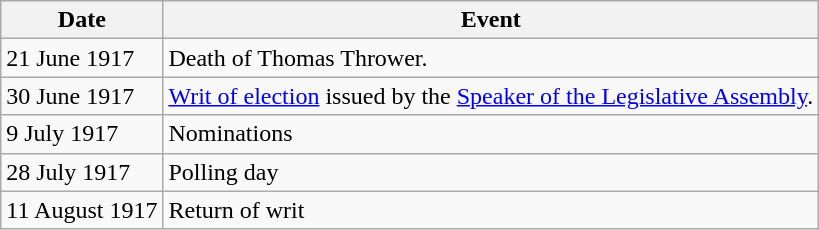<table class="wikitable">
<tr>
<th>Date</th>
<th>Event</th>
</tr>
<tr>
<td>21 June 1917</td>
<td>Death of Thomas Thrower.</td>
</tr>
<tr>
<td>30 June 1917</td>
<td><a href='#'>Writ of election</a> issued by the <a href='#'>Speaker of the Legislative Assembly</a>.</td>
</tr>
<tr>
<td>9 July 1917</td>
<td>Nominations</td>
</tr>
<tr>
<td>28 July 1917</td>
<td>Polling day</td>
</tr>
<tr>
<td>11 August 1917</td>
<td>Return of writ</td>
</tr>
</table>
